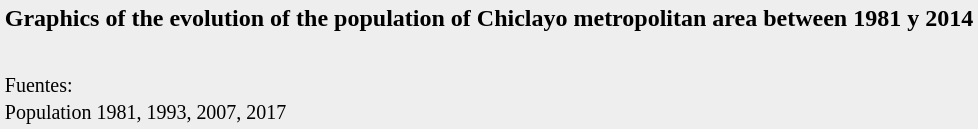<table style=background:#eeeeee align=center>
<tr>
<th>Graphics of the evolution of the population of Chiclayo metropolitan area between 1981 y 2014</th>
</tr>
<tr align="center">
<td><br></td>
</tr>
<tr>
<td><small>Fuentes:<br>Population 1981, 1993, 2007, 2017</small></td>
</tr>
</table>
